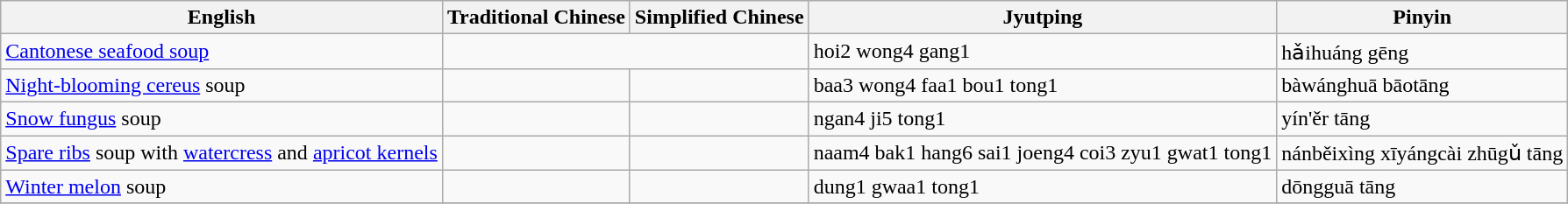<table class="wikitable">
<tr>
<th>English</th>
<th>Traditional Chinese</th>
<th>Simplified Chinese</th>
<th>Jyutping</th>
<th>Pinyin</th>
</tr>
<tr>
<td><a href='#'>Cantonese seafood soup</a></td>
<td colspan="2" style="text-align:center"></td>
<td>hoi2 wong4 gang1</td>
<td>hǎihuáng gēng</td>
</tr>
<tr>
<td><a href='#'>Night-blooming cereus</a> soup</td>
<td></td>
<td></td>
<td>baa3 wong4 faa1 bou1 tong1</td>
<td>bàwánghuā bāotāng</td>
</tr>
<tr>
<td><a href='#'>Snow fungus</a> soup</td>
<td></td>
<td></td>
<td>ngan4 ji5 tong1</td>
<td>yín'ěr tāng</td>
</tr>
<tr>
<td><a href='#'>Spare ribs</a> soup with <a href='#'>watercress</a> and <a href='#'>apricot kernels</a></td>
<td></td>
<td></td>
<td>naam4 bak1 hang6 sai1 joeng4 coi3 zyu1 gwat1 tong1</td>
<td>nánběixìng xīyángcài zhūgǔ tāng</td>
</tr>
<tr>
<td><a href='#'>Winter melon</a> soup</td>
<td></td>
<td></td>
<td>dung1 gwaa1 tong1</td>
<td>dōngguā tāng</td>
</tr>
<tr>
</tr>
</table>
